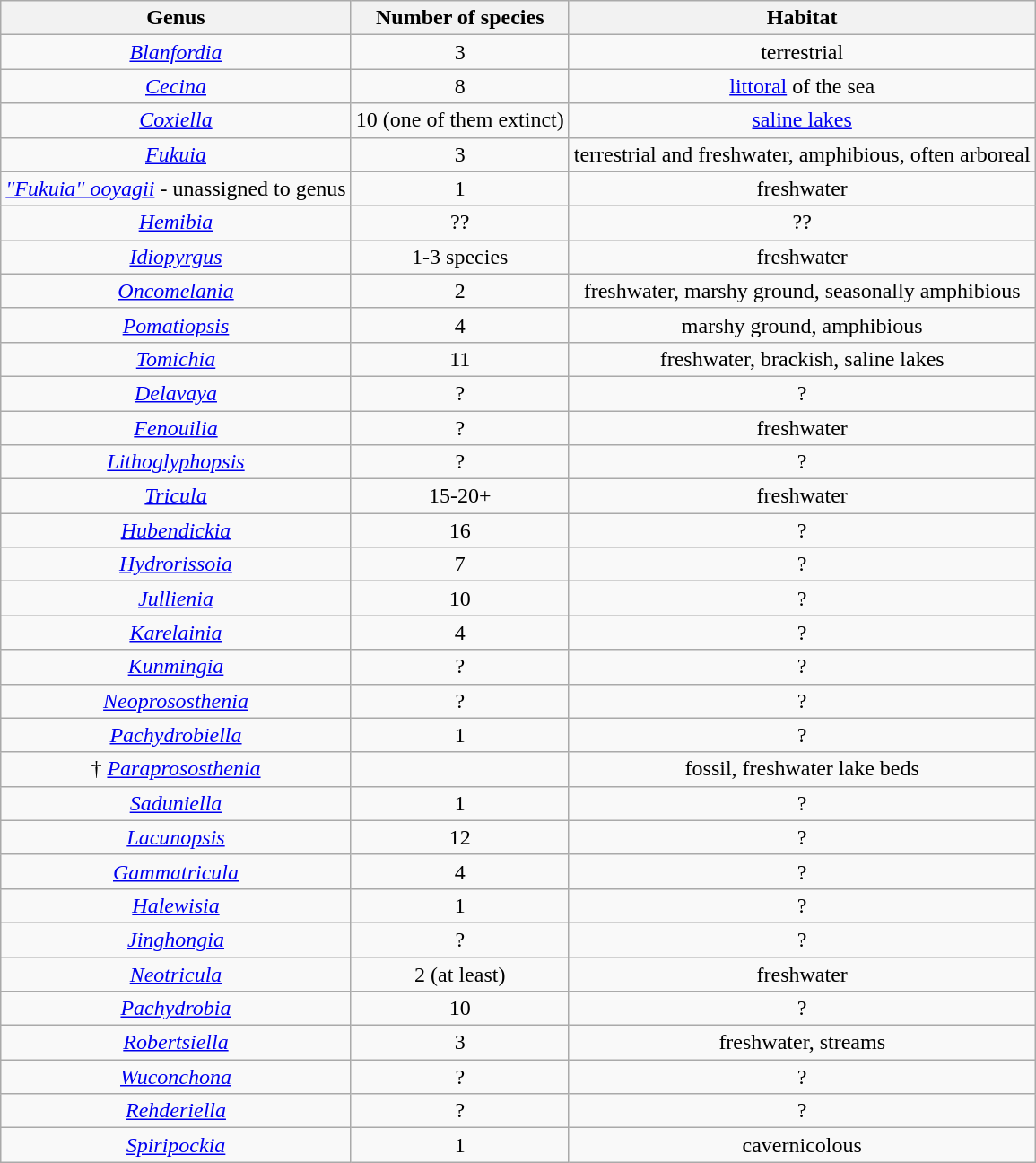<table class="wikitable sortable" style="text-align:center">
<tr>
<th>Genus</th>
<th>Number of species</th>
<th>Habitat</th>
</tr>
<tr>
<td><em><a href='#'>Blanfordia</a></em></td>
<td>3</td>
<td>terrestrial</td>
</tr>
<tr>
<td><em><a href='#'>Cecina</a></em></td>
<td>8</td>
<td><a href='#'>littoral</a> of the sea</td>
</tr>
<tr>
<td><em><a href='#'>Coxiella</a></em></td>
<td>10 (one of them extinct)</td>
<td><a href='#'>saline lakes</a></td>
</tr>
<tr>
<td><em><a href='#'>Fukuia</a></em></td>
<td>3</td>
<td>terrestrial and freshwater, amphibious, often arboreal</td>
</tr>
<tr>
<td><em><a href='#'>"Fukuia" ooyagii</a></em> - unassigned to genus</td>
<td>1</td>
<td>freshwater</td>
</tr>
<tr>
<td><em><a href='#'>Hemibia</a></em></td>
<td>??</td>
<td>??</td>
</tr>
<tr>
<td><em><a href='#'>Idiopyrgus</a></em></td>
<td>1-3 species</td>
<td>freshwater</td>
</tr>
<tr>
<td><em><a href='#'>Oncomelania</a></em></td>
<td>2</td>
<td>freshwater, marshy ground, seasonally amphibious</td>
</tr>
<tr>
<td><em><a href='#'>Pomatiopsis</a></em></td>
<td>4</td>
<td>marshy ground, amphibious</td>
</tr>
<tr>
<td><em><a href='#'>Tomichia</a></em></td>
<td>11</td>
<td>freshwater, brackish, saline lakes</td>
</tr>
<tr>
<td><em><a href='#'>Delavaya</a></em></td>
<td>?</td>
<td>?</td>
</tr>
<tr>
<td><em><a href='#'>Fenouilia</a></em></td>
<td>?</td>
<td>freshwater</td>
</tr>
<tr>
<td><em><a href='#'>Lithoglyphopsis</a></em></td>
<td>?</td>
<td>?</td>
</tr>
<tr>
<td><em><a href='#'>Tricula</a></em></td>
<td>15-20+</td>
<td>freshwater</td>
</tr>
<tr>
<td><em><a href='#'>Hubendickia</a></em></td>
<td>16</td>
<td>?</td>
</tr>
<tr>
<td><em><a href='#'>Hydrorissoia</a></em></td>
<td>7</td>
<td>?</td>
</tr>
<tr>
<td><em><a href='#'>Jullienia</a></em></td>
<td>10</td>
<td>?</td>
</tr>
<tr>
<td><em><a href='#'>Karelainia</a></em></td>
<td>4</td>
<td>?</td>
</tr>
<tr>
<td><em><a href='#'>Kunmingia</a></em></td>
<td>?</td>
<td>?</td>
</tr>
<tr>
<td><em><a href='#'>Neoprososthenia</a></em></td>
<td>?</td>
<td>?</td>
</tr>
<tr>
<td><em><a href='#'>Pachydrobiella</a></em></td>
<td>1</td>
<td>?</td>
</tr>
<tr>
<td>† <em><a href='#'>Paraprososthenia</a></em></td>
<td></td>
<td>fossil, freshwater lake beds</td>
</tr>
<tr>
<td><em><a href='#'>Saduniella</a></em></td>
<td>1</td>
<td>?</td>
</tr>
<tr>
<td><em><a href='#'>Lacunopsis</a></em></td>
<td>12</td>
<td>?</td>
</tr>
<tr>
<td><em><a href='#'>Gammatricula</a></em></td>
<td>4</td>
<td>?</td>
</tr>
<tr>
<td><em><a href='#'>Halewisia</a></em></td>
<td>1</td>
<td>?</td>
</tr>
<tr>
<td><em><a href='#'>Jinghongia</a></em></td>
<td>?</td>
<td>?</td>
</tr>
<tr>
<td><em><a href='#'>Neotricula</a></em></td>
<td>2 (at least)</td>
<td>freshwater</td>
</tr>
<tr>
<td><em><a href='#'>Pachydrobia</a></em></td>
<td>10</td>
<td>?</td>
</tr>
<tr>
<td><em><a href='#'>Robertsiella</a></em></td>
<td>3</td>
<td>freshwater, streams</td>
</tr>
<tr>
<td><em><a href='#'>Wuconchona</a></em></td>
<td>?</td>
<td>?</td>
</tr>
<tr>
<td><em><a href='#'>Rehderiella</a></em></td>
<td>?</td>
<td>?</td>
</tr>
<tr>
<td><em><a href='#'>Spiripockia</a></em></td>
<td>1</td>
<td>cavernicolous</td>
</tr>
</table>
